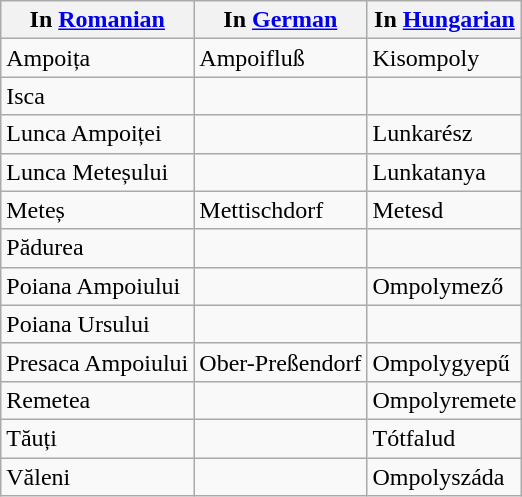<table class="wikitable">
<tr>
<th>In <a href='#'>Romanian</a></th>
<th>In <a href='#'>German</a></th>
<th>In <a href='#'>Hungarian</a></th>
</tr>
<tr>
<td>Ampoița</td>
<td>Ampoifluß</td>
<td>Kisompoly</td>
</tr>
<tr>
<td>Isca</td>
<td></td>
<td></td>
</tr>
<tr>
<td>Lunca Ampoiței</td>
<td></td>
<td>Lunkarész</td>
</tr>
<tr>
<td>Lunca Meteșului</td>
<td></td>
<td>Lunkatanya</td>
</tr>
<tr>
<td>Meteș</td>
<td>Mettischdorf</td>
<td>Metesd</td>
</tr>
<tr>
<td>Pădurea</td>
<td></td>
<td></td>
</tr>
<tr>
<td>Poiana Ampoiului</td>
<td></td>
<td>Ompolymező</td>
</tr>
<tr>
<td>Poiana Ursului</td>
<td></td>
<td></td>
</tr>
<tr>
<td>Presaca Ampoiului</td>
<td>Ober-Preßendorf</td>
<td>Ompolygyepű</td>
</tr>
<tr>
<td>Remetea</td>
<td></td>
<td>Ompolyremete</td>
</tr>
<tr>
<td>Tăuți</td>
<td></td>
<td>Tótfalud</td>
</tr>
<tr>
<td>Văleni</td>
<td></td>
<td>Ompolyszáda</td>
</tr>
</table>
